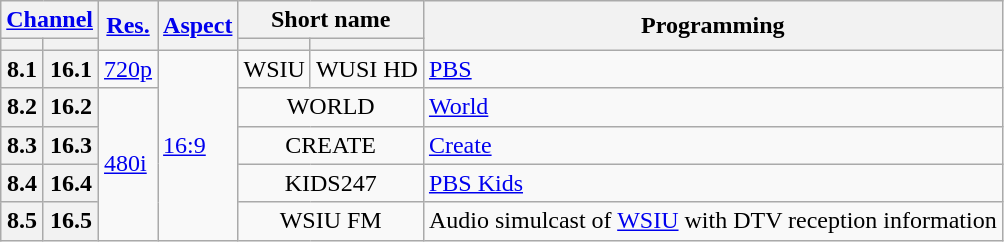<table class="wikitable">
<tr>
<th scope = "col" colspan="2"><a href='#'>Channel</a></th>
<th scope = "col" rowspan="2"><a href='#'>Res.</a></th>
<th scope = "col" rowspan="2"><a href='#'>Aspect</a></th>
<th scope = "col" colspan="2">Short name</th>
<th scope = "col" rowspan="2">Programming</th>
</tr>
<tr>
<th scope = "col"></th>
<th></th>
<th></th>
<th></th>
</tr>
<tr>
<th scope = "row">8.1</th>
<th>16.1</th>
<td><a href='#'>720p</a></td>
<td rowspan=5><a href='#'>16:9</a></td>
<td>WSIU</td>
<td>WUSI HD</td>
<td><a href='#'>PBS</a></td>
</tr>
<tr>
<th scope = "row">8.2</th>
<th>16.2</th>
<td rowspan="4"><a href='#'>480i</a></td>
<td style="text-align: center;" colspan=2>WORLD</td>
<td><a href='#'>World</a></td>
</tr>
<tr>
<th scope = "row">8.3</th>
<th>16.3</th>
<td style="text-align: center;" colspan=2>CREATE</td>
<td><a href='#'>Create</a></td>
</tr>
<tr>
<th scope = "row">8.4</th>
<th>16.4</th>
<td style="text-align: center;" colspan=2>KIDS247</td>
<td><a href='#'>PBS Kids</a></td>
</tr>
<tr>
<th scope = "row">8.5</th>
<th>16.5</th>
<td style="text-align: center;" colspan=2>WSIU FM</td>
<td>Audio simulcast of <a href='#'>WSIU</a> with DTV reception information</td>
</tr>
</table>
